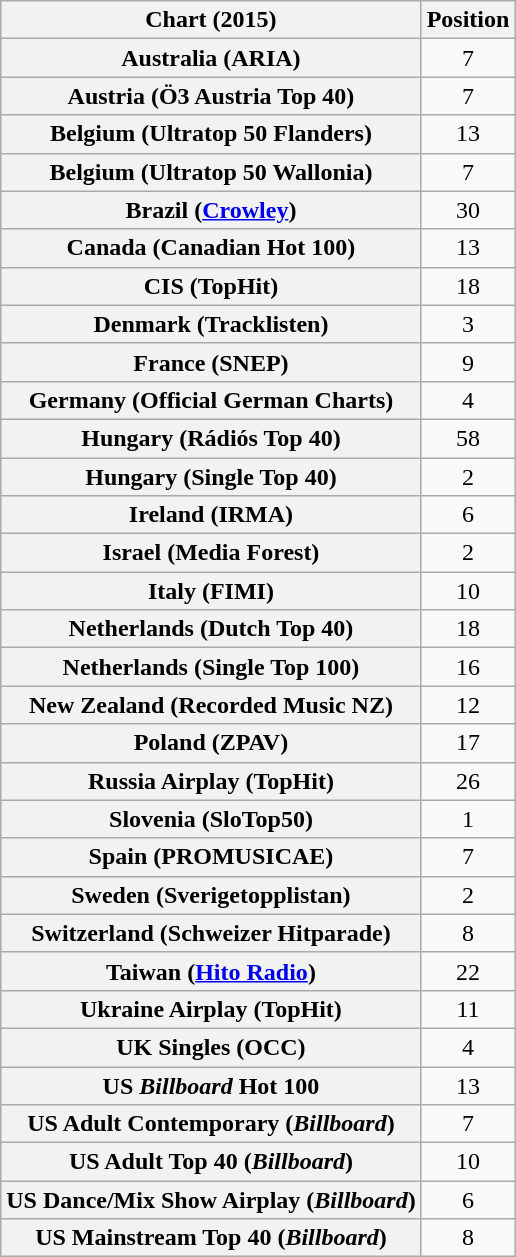<table class="wikitable plainrowheaders sortable" style="text-align:center">
<tr>
<th scope="col">Chart (2015)</th>
<th scope="col">Position</th>
</tr>
<tr>
<th scope="row">Australia (ARIA)</th>
<td>7</td>
</tr>
<tr>
<th scope="row">Austria (Ö3 Austria Top 40)</th>
<td>7</td>
</tr>
<tr>
<th scope="row">Belgium (Ultratop 50 Flanders)</th>
<td>13</td>
</tr>
<tr>
<th scope="row">Belgium (Ultratop 50 Wallonia)</th>
<td>7</td>
</tr>
<tr>
<th scope="row">Brazil (<a href='#'>Crowley</a>)</th>
<td>30</td>
</tr>
<tr>
<th scope="row">Canada (Canadian Hot 100)</th>
<td>13</td>
</tr>
<tr>
<th scope="row">CIS (TopHit)</th>
<td>18</td>
</tr>
<tr>
<th scope="row">Denmark (Tracklisten)</th>
<td>3</td>
</tr>
<tr>
<th scope="row">France (SNEP)</th>
<td>9</td>
</tr>
<tr>
<th scope="row">Germany (Official German Charts)</th>
<td>4</td>
</tr>
<tr>
<th scope="row">Hungary (Rádiós Top 40)</th>
<td>58</td>
</tr>
<tr>
<th scope="row">Hungary (Single Top 40)</th>
<td>2</td>
</tr>
<tr>
<th scope="row">Ireland (IRMA)</th>
<td>6</td>
</tr>
<tr>
<th scope="row">Israel (Media Forest)</th>
<td>2</td>
</tr>
<tr>
<th scope="row">Italy (FIMI)</th>
<td>10</td>
</tr>
<tr>
<th scope="row">Netherlands (Dutch Top 40)</th>
<td>18</td>
</tr>
<tr>
<th scope="row">Netherlands (Single Top 100)</th>
<td>16</td>
</tr>
<tr>
<th scope="row">New Zealand (Recorded Music NZ)</th>
<td>12</td>
</tr>
<tr>
<th scope="row">Poland (ZPAV)</th>
<td>17</td>
</tr>
<tr>
<th scope="row">Russia Airplay (TopHit)</th>
<td>26</td>
</tr>
<tr>
<th scope="row">Slovenia (SloTop50)</th>
<td>1</td>
</tr>
<tr>
<th scope="row">Spain (PROMUSICAE)</th>
<td>7</td>
</tr>
<tr>
<th scope="row">Sweden (Sverigetopplistan)</th>
<td>2</td>
</tr>
<tr>
<th scope="row">Switzerland (Schweizer Hitparade)</th>
<td>8</td>
</tr>
<tr>
<th scope="row">Taiwan (<a href='#'>Hito Radio</a>)</th>
<td>22</td>
</tr>
<tr>
<th scope="row">Ukraine Airplay (TopHit)</th>
<td>11</td>
</tr>
<tr>
<th scope="row">UK Singles (OCC)</th>
<td>4</td>
</tr>
<tr>
<th scope="row">US <em>Billboard</em> Hot 100</th>
<td>13</td>
</tr>
<tr>
<th scope="row">US Adult Contemporary (<em>Billboard</em>)</th>
<td>7</td>
</tr>
<tr>
<th scope="row">US Adult Top 40 (<em>Billboard</em>)</th>
<td>10</td>
</tr>
<tr>
<th scope="row">US Dance/Mix Show Airplay (<em>Billboard</em>)</th>
<td>6</td>
</tr>
<tr>
<th scope="row">US Mainstream Top 40 (<em>Billboard</em>)</th>
<td>8</td>
</tr>
</table>
